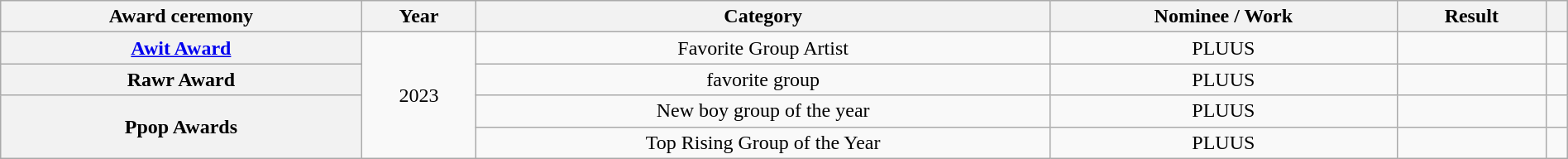<table class="wikitable sortable plainrowheaders" style="text-align:center; width:100%">
<tr>
<th scope="col">Award ceremony</th>
<th scope="col">Year</th>
<th scope="col">Category </th>
<th scope="col">Nominee / Work</th>
<th scope="col">Result</th>
<th scope="col" class="unsortable"></th>
</tr>
<tr>
<th scope="row"><a href='#'>Awit Award</a></th>
<td rowspan="5">2023</td>
<td>Favorite Group Artist</td>
<td>PLUUS</td>
<td></td>
<td></td>
</tr>
<tr>
<th scope="row">Rawr Award</th>
<td>favorite group</td>
<td>PLUUS</td>
<td></td>
<td></td>
</tr>
<tr>
<th rowspan="2" scope="row">Ppop Awards</th>
<td>New boy group of the year</td>
<td>PLUUS</td>
<td></td>
<td></td>
</tr>
<tr>
<td>Top Rising Group of the Year</td>
<td>PLUUS</td>
<td></td>
<td></td>
</tr>
</table>
